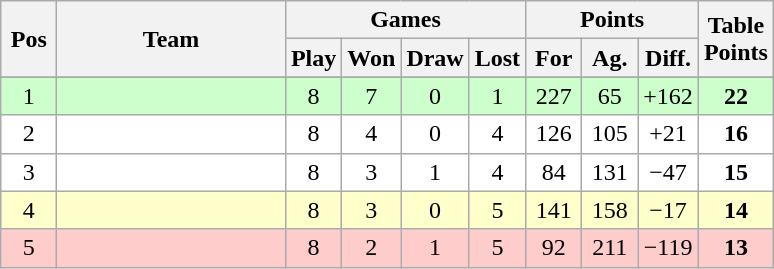<table class="wikitable">
<tr>
<th rowspan=2 width=30>Pos</th>
<th rowspan=2 width=145>Team</th>
<th colspan=4 width=120>Games</th>
<th colspan=3 width=90>Points</th>
<th rowspan=2 width=30>Table <br>Points</th>
</tr>
<tr>
<th width=30>Play</th>
<th width=30>Won</th>
<th width=30>Draw</th>
<th width=30>Lost</th>
<th width=30>For</th>
<th width=30>Ag.</th>
<th width=30>Diff.</th>
</tr>
<tr>
</tr>
<tr bgcolor=#ccffcc align=center>
<td>1</td>
<td align=left></td>
<td>8</td>
<td>7</td>
<td>0</td>
<td>1</td>
<td>227</td>
<td>65</td>
<td>+162</td>
<td><strong>22</strong></td>
</tr>
<tr bgcolor=#ffffff align=center>
<td>2</td>
<td align=left></td>
<td>8</td>
<td>4</td>
<td>0</td>
<td>4</td>
<td>126</td>
<td>105</td>
<td>+21</td>
<td><strong>16</strong></td>
</tr>
<tr bgcolor=#ffffff align=center>
<td>3</td>
<td align=left></td>
<td>8</td>
<td>3</td>
<td>1</td>
<td>4</td>
<td>84</td>
<td>131</td>
<td>−47</td>
<td><strong>15</strong></td>
</tr>
<tr bgcolor=#ffffcc align=center>
<td>4</td>
<td align=left></td>
<td>8</td>
<td>3</td>
<td>0</td>
<td>5</td>
<td>141</td>
<td>158</td>
<td>−17</td>
<td><strong>14</strong></td>
</tr>
<tr bgcolor=#ffcccc align=center>
<td>5</td>
<td align=left></td>
<td>8</td>
<td>2</td>
<td>1</td>
<td>5</td>
<td>92</td>
<td>211</td>
<td>−119</td>
<td><strong>13</strong></td>
</tr>
</table>
